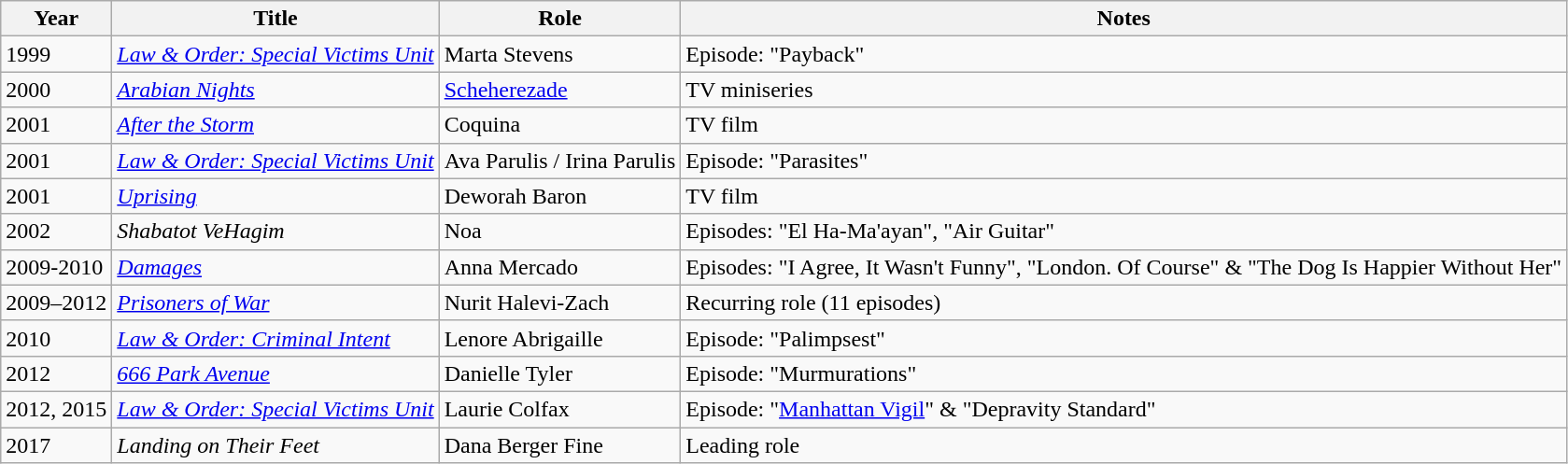<table class="wikitable sortable">
<tr>
<th>Year</th>
<th>Title</th>
<th>Role</th>
<th class="unsortable">Notes</th>
</tr>
<tr>
<td>1999</td>
<td><em><a href='#'>Law & Order: Special Victims Unit</a></em></td>
<td>Marta Stevens</td>
<td>Episode: "Payback"</td>
</tr>
<tr>
<td>2000</td>
<td><em><a href='#'>Arabian Nights</a></em></td>
<td><a href='#'>Scheherezade</a></td>
<td>TV miniseries</td>
</tr>
<tr>
<td>2001</td>
<td><em><a href='#'>After the Storm</a></em></td>
<td>Coquina</td>
<td>TV film</td>
</tr>
<tr>
<td>2001</td>
<td><em><a href='#'>Law & Order: Special Victims Unit</a></em></td>
<td>Ava Parulis / Irina Parulis</td>
<td>Episode: "Parasites"</td>
</tr>
<tr>
<td>2001</td>
<td><em><a href='#'>Uprising</a></em></td>
<td>Deworah Baron</td>
<td>TV film</td>
</tr>
<tr>
<td>2002</td>
<td><em>Shabatot VeHagim</em></td>
<td>Noa</td>
<td>Episodes: "El Ha-Ma'ayan", "Air Guitar"</td>
</tr>
<tr>
<td>2009-2010</td>
<td><em><a href='#'>Damages</a></em></td>
<td>Anna Mercado</td>
<td>Episodes: "I Agree, It Wasn't Funny", "London. Of Course" & "The Dog Is Happier Without Her"</td>
</tr>
<tr>
<td>2009–2012</td>
<td><em><a href='#'>Prisoners of War</a></em></td>
<td>Nurit Halevi-Zach</td>
<td>Recurring role (11 episodes)</td>
</tr>
<tr>
<td>2010</td>
<td><em><a href='#'>Law & Order: Criminal Intent</a></em></td>
<td>Lenore Abrigaille</td>
<td>Episode: "Palimpsest"</td>
</tr>
<tr>
<td>2012</td>
<td><em><a href='#'>666 Park Avenue</a></em></td>
<td>Danielle Tyler</td>
<td>Episode: "Murmurations"</td>
</tr>
<tr>
<td>2012, 2015</td>
<td><em><a href='#'>Law & Order: Special Victims Unit</a></em></td>
<td>Laurie Colfax</td>
<td>Episode: "<a href='#'>Manhattan Vigil</a>" & "Depravity Standard"</td>
</tr>
<tr>
<td>2017</td>
<td><em>Landing on Their Feet</em></td>
<td>Dana Berger Fine</td>
<td>Leading role</td>
</tr>
</table>
